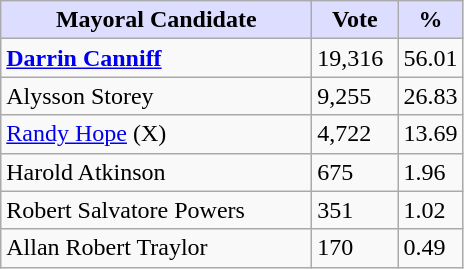<table class="wikitable">
<tr>
<th style="background:#ddf; width:200px;">Mayoral Candidate</th>
<th style="background:#ddf; width:50px;">Vote</th>
<th style="background:#ddf; width:30px;">%</th>
</tr>
<tr>
<td><strong><a href='#'>Darrin Canniff</a></strong></td>
<td>19,316</td>
<td>56.01</td>
</tr>
<tr>
<td>Alysson Storey</td>
<td>9,255</td>
<td>26.83</td>
</tr>
<tr>
<td><a href='#'>Randy Hope</a> (X)</td>
<td>4,722</td>
<td>13.69</td>
</tr>
<tr>
<td>Harold Atkinson</td>
<td>675</td>
<td>1.96</td>
</tr>
<tr>
<td>Robert Salvatore Powers</td>
<td>351</td>
<td>1.02</td>
</tr>
<tr>
<td>Allan Robert Traylor</td>
<td>170</td>
<td>0.49</td>
</tr>
</table>
